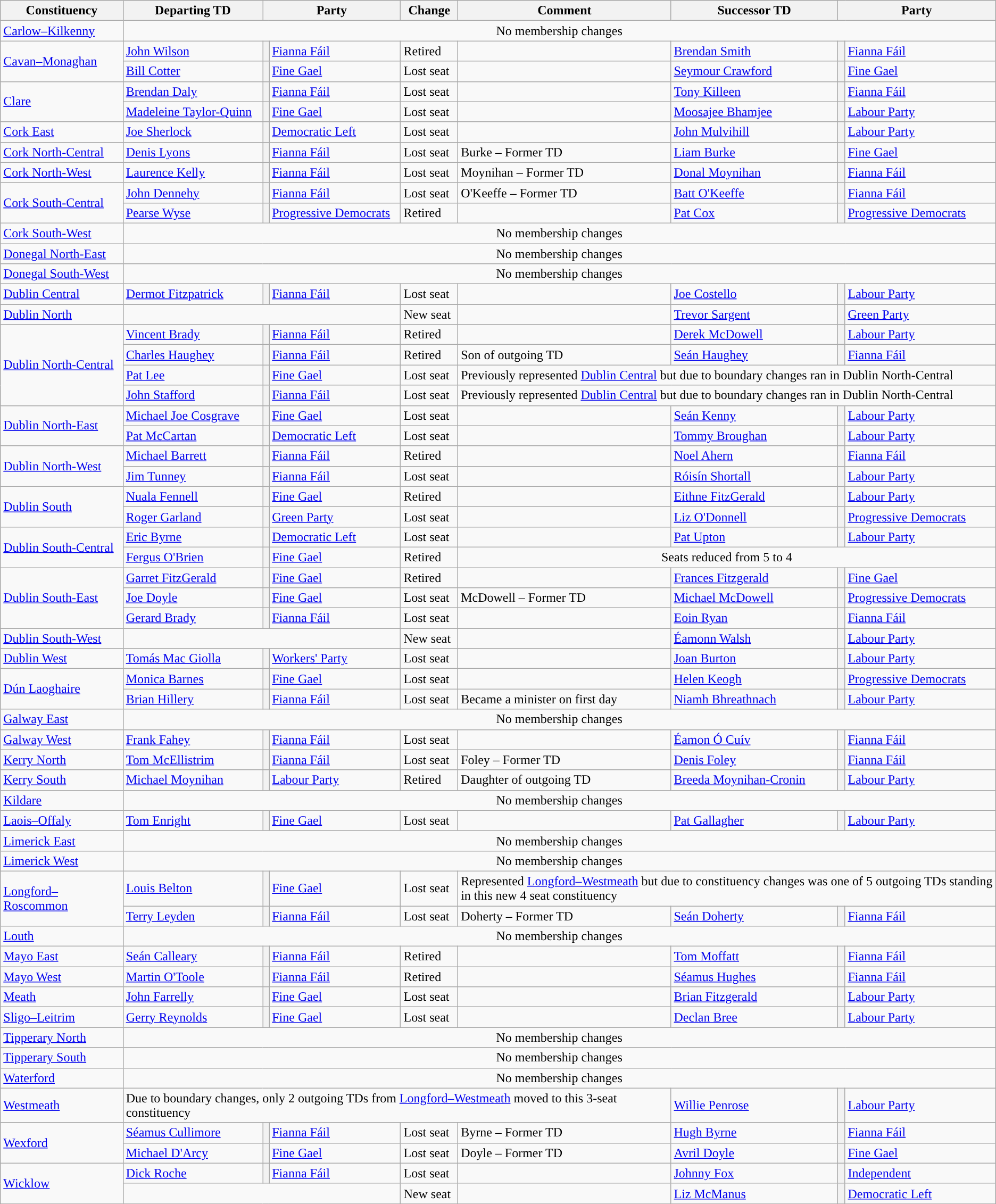<table class="wikitable">
<tr style="background: #efefef;">
<th scope="col">Constituency</th>
<th scope="col">Departing TD</th>
<th scope="col" colspan="2">Party</th>
<th scope="col">Change</th>
<th scope="col">Comment</th>
<th scope="col">Successor TD</th>
<th scope="col" colspan="2">Party</th>
</tr>
<tr>
<td><a href='#'>Carlow–Kilkenny</a></td>
<td colspan=8 align=center>No membership changes</td>
</tr>
<tr>
<td rowspan=2><a href='#'>Cavan–Monaghan</a></td>
<td><a href='#'>John Wilson</a></td>
<th style="background-color: "></th>
<td><a href='#'>Fianna Fáil</a></td>
<td>Retired</td>
<td></td>
<td><a href='#'>Brendan Smith</a></td>
<th style="background-color: "></th>
<td><a href='#'>Fianna Fáil</a></td>
</tr>
<tr>
<td><a href='#'>Bill Cotter</a></td>
<th style="background-color: "></th>
<td><a href='#'>Fine Gael</a></td>
<td>Lost seat</td>
<td></td>
<td><a href='#'>Seymour Crawford</a></td>
<th style="background-color: "></th>
<td><a href='#'>Fine Gael</a></td>
</tr>
<tr>
<td rowspan=2><a href='#'>Clare</a></td>
<td><a href='#'>Brendan Daly</a></td>
<th style="background-color: "></th>
<td><a href='#'>Fianna Fáil</a></td>
<td>Lost seat</td>
<td></td>
<td><a href='#'>Tony Killeen</a></td>
<th style="background-color: "></th>
<td><a href='#'>Fianna Fáil</a></td>
</tr>
<tr>
<td><a href='#'>Madeleine Taylor-Quinn</a></td>
<th style="background-color: "></th>
<td><a href='#'>Fine Gael</a></td>
<td>Lost seat</td>
<td></td>
<td><a href='#'>Moosajee Bhamjee</a></td>
<th style="background-color: "></th>
<td><a href='#'>Labour Party</a></td>
</tr>
<tr>
<td><a href='#'>Cork East</a></td>
<td><a href='#'>Joe Sherlock</a></td>
<th style="background-color: "></th>
<td><a href='#'>Democratic Left</a></td>
<td>Lost seat</td>
<td></td>
<td><a href='#'>John Mulvihill</a></td>
<th style="background-color: "></th>
<td><a href='#'>Labour Party</a></td>
</tr>
<tr>
<td><a href='#'>Cork North-Central</a></td>
<td><a href='#'>Denis Lyons</a></td>
<th style="background-color: "></th>
<td><a href='#'>Fianna Fáil</a></td>
<td>Lost seat</td>
<td>Burke – Former TD</td>
<td><a href='#'>Liam Burke</a></td>
<th style="background-color: "></th>
<td><a href='#'>Fine Gael</a></td>
</tr>
<tr>
<td><a href='#'>Cork North-West</a></td>
<td><a href='#'>Laurence Kelly</a></td>
<th style="background-color: "></th>
<td><a href='#'>Fianna Fáil</a></td>
<td>Lost seat</td>
<td>Moynihan – Former TD</td>
<td><a href='#'>Donal Moynihan</a></td>
<th style="background-color: "></th>
<td><a href='#'>Fianna Fáil</a></td>
</tr>
<tr>
<td rowspan=2><a href='#'>Cork South-Central</a></td>
<td><a href='#'>John Dennehy</a></td>
<th style="background-color: "></th>
<td><a href='#'>Fianna Fáil</a></td>
<td>Lost seat</td>
<td>O'Keeffe – Former TD</td>
<td><a href='#'>Batt O'Keeffe</a></td>
<th style="background-color: "></th>
<td><a href='#'>Fianna Fáil</a></td>
</tr>
<tr>
<td><a href='#'>Pearse Wyse</a></td>
<th style="background-color: "></th>
<td><a href='#'>Progressive Democrats</a></td>
<td>Retired</td>
<td></td>
<td><a href='#'>Pat Cox</a></td>
<th style="background-color: "></th>
<td><a href='#'>Progressive Democrats</a></td>
</tr>
<tr>
<td><a href='#'>Cork South-West</a></td>
<td colspan=8 align=center>No membership changes</td>
</tr>
<tr>
<td><a href='#'>Donegal North-East</a></td>
<td colspan=8 align=center>No membership changes</td>
</tr>
<tr>
<td><a href='#'>Donegal South-West</a></td>
<td colspan=8 align=center>No membership changes</td>
</tr>
<tr>
<td><a href='#'>Dublin Central</a></td>
<td><a href='#'>Dermot Fitzpatrick</a></td>
<th style="background-color: "></th>
<td><a href='#'>Fianna Fáil</a></td>
<td>Lost seat</td>
<td></td>
<td><a href='#'>Joe Costello</a></td>
<th style="background-color: "></th>
<td><a href='#'>Labour Party</a></td>
</tr>
<tr>
<td><a href='#'>Dublin North</a></td>
<td colspan=3></td>
<td>New seat</td>
<td></td>
<td><a href='#'>Trevor Sargent</a></td>
<th style="background-color: "></th>
<td><a href='#'>Green Party</a></td>
</tr>
<tr>
<td rowspan=4><a href='#'>Dublin North-Central</a></td>
<td><a href='#'>Vincent Brady</a></td>
<th style="background-color: "></th>
<td><a href='#'>Fianna Fáil</a></td>
<td>Retired</td>
<td></td>
<td><a href='#'>Derek McDowell</a></td>
<th style="background-color: "></th>
<td><a href='#'>Labour Party</a></td>
</tr>
<tr>
<td><a href='#'>Charles Haughey</a></td>
<th style="background-color: "></th>
<td><a href='#'>Fianna Fáil</a></td>
<td>Retired</td>
<td>Son of outgoing TD</td>
<td><a href='#'>Seán Haughey</a></td>
<th style="background-color: "></th>
<td><a href='#'>Fianna Fáil</a></td>
</tr>
<tr>
<td><a href='#'>Pat Lee</a></td>
<th style="background-color: "></th>
<td><a href='#'>Fine Gael</a></td>
<td>Lost seat</td>
<td colspan=4>Previously represented <a href='#'>Dublin Central</a> but due to boundary changes ran in Dublin North-Central</td>
</tr>
<tr>
<td><a href='#'>John Stafford</a></td>
<th style="background-color: "></th>
<td><a href='#'>Fianna Fáil</a></td>
<td>Lost seat</td>
<td colspan=4>Previously represented <a href='#'>Dublin Central</a> but due to boundary changes ran in Dublin North-Central</td>
</tr>
<tr>
<td rowspan=2><a href='#'>Dublin North-East</a></td>
<td><a href='#'>Michael Joe Cosgrave</a></td>
<th style="background-color: "></th>
<td><a href='#'>Fine Gael</a></td>
<td>Lost seat</td>
<td></td>
<td><a href='#'>Seán Kenny</a></td>
<th style="background-color: "></th>
<td><a href='#'>Labour Party</a></td>
</tr>
<tr>
<td><a href='#'>Pat McCartan</a></td>
<th style="background-color: "></th>
<td><a href='#'>Democratic Left</a></td>
<td>Lost seat</td>
<td></td>
<td><a href='#'>Tommy Broughan</a></td>
<th style="background-color: "></th>
<td><a href='#'>Labour Party</a></td>
</tr>
<tr>
<td rowspan=2><a href='#'>Dublin North-West</a></td>
<td><a href='#'>Michael Barrett</a></td>
<th style="background-color: "></th>
<td><a href='#'>Fianna Fáil</a></td>
<td>Retired</td>
<td></td>
<td><a href='#'>Noel Ahern</a></td>
<th style="background-color: "></th>
<td><a href='#'>Fianna Fáil</a></td>
</tr>
<tr>
<td><a href='#'>Jim Tunney</a></td>
<th style="background-color: "></th>
<td><a href='#'>Fianna Fáil</a></td>
<td>Lost seat</td>
<td></td>
<td><a href='#'>Róisín Shortall</a></td>
<th style="background-color: "></th>
<td><a href='#'>Labour Party</a></td>
</tr>
<tr>
<td rowspan=2><a href='#'>Dublin South</a></td>
<td><a href='#'>Nuala Fennell</a></td>
<th style="background-color: "></th>
<td><a href='#'>Fine Gael</a></td>
<td>Retired</td>
<td></td>
<td><a href='#'>Eithne FitzGerald</a></td>
<th style="background-color: "></th>
<td><a href='#'>Labour Party</a></td>
</tr>
<tr>
<td><a href='#'>Roger Garland</a></td>
<th style="background-color: "></th>
<td><a href='#'>Green Party</a></td>
<td>Lost seat</td>
<td></td>
<td><a href='#'>Liz O'Donnell</a></td>
<th style="background-color: "></th>
<td><a href='#'>Progressive Democrats</a></td>
</tr>
<tr>
<td rowspan=2><a href='#'>Dublin South-Central</a></td>
<td><a href='#'>Eric Byrne</a></td>
<th style="background-color: "></th>
<td><a href='#'>Democratic Left</a></td>
<td>Lost seat</td>
<td></td>
<td><a href='#'>Pat Upton</a></td>
<th style="background-color: "></th>
<td><a href='#'>Labour Party</a></td>
</tr>
<tr>
<td><a href='#'>Fergus O'Brien</a></td>
<th style="background-color: "></th>
<td><a href='#'>Fine Gael</a></td>
<td>Retired</td>
<td colspan=4 align=center>Seats reduced from 5 to 4</td>
</tr>
<tr>
<td rowspan=3><a href='#'>Dublin South-East</a></td>
<td><a href='#'>Garret FitzGerald</a></td>
<th style="background-color: "></th>
<td><a href='#'>Fine Gael</a></td>
<td>Retired</td>
<td></td>
<td><a href='#'>Frances Fitzgerald</a></td>
<th style="background-color: "></th>
<td><a href='#'>Fine Gael</a></td>
</tr>
<tr>
<td><a href='#'>Joe Doyle</a></td>
<th style="background-color: "></th>
<td><a href='#'>Fine Gael</a></td>
<td>Lost seat</td>
<td>McDowell – Former TD</td>
<td><a href='#'>Michael McDowell</a></td>
<th style="background-color: "></th>
<td><a href='#'>Progressive Democrats</a></td>
</tr>
<tr>
<td><a href='#'>Gerard Brady</a></td>
<th style="background-color: "></th>
<td><a href='#'>Fianna Fáil</a></td>
<td>Lost seat</td>
<td></td>
<td><a href='#'>Eoin Ryan</a></td>
<th style="background-color: "></th>
<td><a href='#'>Fianna Fáil</a></td>
</tr>
<tr>
<td><a href='#'>Dublin South-West</a></td>
<td colspan=3></td>
<td>New seat</td>
<td></td>
<td><a href='#'>Éamonn Walsh</a></td>
<th style="background-color: "></th>
<td><a href='#'>Labour Party</a></td>
</tr>
<tr>
<td><a href='#'>Dublin West</a></td>
<td><a href='#'>Tomás Mac Giolla</a></td>
<th style="background-color: "></th>
<td><a href='#'>Workers' Party</a></td>
<td>Lost seat</td>
<td></td>
<td><a href='#'>Joan Burton</a></td>
<th style="background-color: "></th>
<td><a href='#'>Labour Party</a></td>
</tr>
<tr>
<td rowspan=2><a href='#'>Dún Laoghaire</a></td>
<td><a href='#'>Monica Barnes</a></td>
<th style="background-color: "></th>
<td><a href='#'>Fine Gael</a></td>
<td>Lost seat</td>
<td></td>
<td><a href='#'>Helen Keogh</a></td>
<th style="background-color: "></th>
<td><a href='#'>Progressive Democrats</a></td>
</tr>
<tr>
<td><a href='#'>Brian Hillery</a></td>
<th style="background-color: "></th>
<td><a href='#'>Fianna Fáil</a></td>
<td>Lost seat</td>
<td>Became a minister on first day</td>
<td><a href='#'>Niamh Bhreathnach</a></td>
<th style="background-color: "></th>
<td><a href='#'>Labour Party</a></td>
</tr>
<tr>
<td><a href='#'>Galway East</a></td>
<td colspan=8 align=center>No membership changes</td>
</tr>
<tr>
<td><a href='#'>Galway West</a></td>
<td><a href='#'>Frank Fahey</a></td>
<th style="background-color: "></th>
<td><a href='#'>Fianna Fáil</a></td>
<td>Lost seat</td>
<td></td>
<td><a href='#'>Éamon Ó Cuív</a></td>
<th style="background-color: "></th>
<td><a href='#'>Fianna Fáil</a></td>
</tr>
<tr>
<td><a href='#'>Kerry North</a></td>
<td><a href='#'>Tom McEllistrim</a></td>
<th style="background-color: "></th>
<td><a href='#'>Fianna Fáil</a></td>
<td>Lost seat</td>
<td>Foley – Former TD</td>
<td><a href='#'>Denis Foley</a></td>
<th style="background-color: "></th>
<td><a href='#'>Fianna Fáil</a></td>
</tr>
<tr>
<td><a href='#'>Kerry South</a></td>
<td><a href='#'>Michael Moynihan</a></td>
<th style="background-color: "></th>
<td><a href='#'>Labour Party</a></td>
<td>Retired</td>
<td>Daughter of outgoing TD</td>
<td><a href='#'>Breeda Moynihan-Cronin</a></td>
<th style="background-color: "></th>
<td><a href='#'>Labour Party</a></td>
</tr>
<tr>
<td><a href='#'>Kildare</a></td>
<td colspan=8 align=center>No membership changes</td>
</tr>
<tr>
<td><a href='#'>Laois–Offaly</a></td>
<td><a href='#'>Tom Enright</a></td>
<th style="background-color: "></th>
<td><a href='#'>Fine Gael</a></td>
<td>Lost seat</td>
<td></td>
<td><a href='#'>Pat Gallagher</a></td>
<th style="background-color: "></th>
<td><a href='#'>Labour Party</a></td>
</tr>
<tr>
<td><a href='#'>Limerick East</a></td>
<td colspan=8 align=center>No membership changes</td>
</tr>
<tr>
<td><a href='#'>Limerick West</a></td>
<td colspan=8 align=center>No membership changes</td>
</tr>
<tr>
<td rowspan=2><a href='#'>Longford–Roscommon</a></td>
<td><a href='#'>Louis Belton</a></td>
<th style="background-color: "></th>
<td><a href='#'>Fine Gael</a></td>
<td>Lost seat</td>
<td colspan=4>Represented <a href='#'>Longford–Westmeath</a> but due to constituency changes was one of 5 outgoing TDs standing<br>in this new 4 seat constituency</td>
</tr>
<tr>
<td><a href='#'>Terry Leyden</a></td>
<th style="background-color: "></th>
<td><a href='#'>Fianna Fáil</a></td>
<td>Lost seat</td>
<td>Doherty – Former TD</td>
<td><a href='#'>Seán Doherty</a></td>
<th style="background-color: "></th>
<td><a href='#'>Fianna Fáil</a></td>
</tr>
<tr>
<td><a href='#'>Louth</a></td>
<td colspan=8 align=center>No membership changes</td>
</tr>
<tr>
<td><a href='#'>Mayo East</a></td>
<td><a href='#'>Seán Calleary</a></td>
<th style="background-color: "></th>
<td><a href='#'>Fianna Fáil</a></td>
<td>Retired</td>
<td></td>
<td><a href='#'>Tom Moffatt</a></td>
<th style="background-color: "></th>
<td><a href='#'>Fianna Fáil</a></td>
</tr>
<tr>
<td><a href='#'>Mayo West</a></td>
<td><a href='#'>Martin O'Toole</a></td>
<th style="background-color: "></th>
<td><a href='#'>Fianna Fáil</a></td>
<td>Retired</td>
<td></td>
<td><a href='#'>Séamus Hughes</a></td>
<th style="background-color: "></th>
<td><a href='#'>Fianna Fáil</a></td>
</tr>
<tr>
<td><a href='#'>Meath</a></td>
<td><a href='#'>John Farrelly</a></td>
<th style="background-color: "></th>
<td><a href='#'>Fine Gael</a></td>
<td>Lost seat</td>
<td></td>
<td><a href='#'>Brian Fitzgerald</a></td>
<th style="background-color: "></th>
<td><a href='#'>Labour Party</a></td>
</tr>
<tr>
<td><a href='#'>Sligo–Leitrim</a></td>
<td><a href='#'>Gerry Reynolds</a></td>
<th style="background-color: "></th>
<td><a href='#'>Fine Gael</a></td>
<td>Lost seat</td>
<td></td>
<td><a href='#'>Declan Bree</a></td>
<th style="background-color: "></th>
<td><a href='#'>Labour Party</a></td>
</tr>
<tr>
<td><a href='#'>Tipperary North</a></td>
<td colspan=8 align=center>No membership changes</td>
</tr>
<tr>
<td><a href='#'>Tipperary South</a></td>
<td colspan=8 align=center>No membership changes</td>
</tr>
<tr>
<td><a href='#'>Waterford</a></td>
<td colspan=8 align=center>No membership changes</td>
</tr>
<tr>
<td><a href='#'>Westmeath</a></td>
<td colspan=5>Due to boundary changes, only 2 outgoing TDs from <a href='#'>Longford–Westmeath</a> moved to this 3-seat constituency</td>
<td><a href='#'>Willie Penrose</a></td>
<th style="background-color: "></th>
<td><a href='#'>Labour Party</a></td>
</tr>
<tr>
<td rowspan=2><a href='#'>Wexford</a></td>
<td><a href='#'>Séamus Cullimore</a></td>
<th style="background-color: "></th>
<td><a href='#'>Fianna Fáil</a></td>
<td>Lost seat</td>
<td>Byrne – Former TD</td>
<td><a href='#'>Hugh Byrne</a></td>
<th style="background-color: "></th>
<td><a href='#'>Fianna Fáil</a></td>
</tr>
<tr>
<td><a href='#'>Michael D'Arcy</a></td>
<th style="background-color: "></th>
<td><a href='#'>Fine Gael</a></td>
<td>Lost seat</td>
<td>Doyle – Former TD</td>
<td><a href='#'>Avril Doyle</a></td>
<th style="background-color: "></th>
<td><a href='#'>Fine Gael</a></td>
</tr>
<tr>
<td rowspan=2><a href='#'>Wicklow</a></td>
<td><a href='#'>Dick Roche</a></td>
<th style="background-color: "></th>
<td><a href='#'>Fianna Fáil</a></td>
<td>Lost seat</td>
<td></td>
<td><a href='#'>Johnny Fox</a></td>
<th style="background-color: "></th>
<td><a href='#'>Independent</a></td>
</tr>
<tr>
<td colspan=3></td>
<td>New seat</td>
<td></td>
<td><a href='#'>Liz McManus</a></td>
<th style="background-color: "></th>
<td><a href='#'>Democratic Left</a></td>
</tr>
</table>
